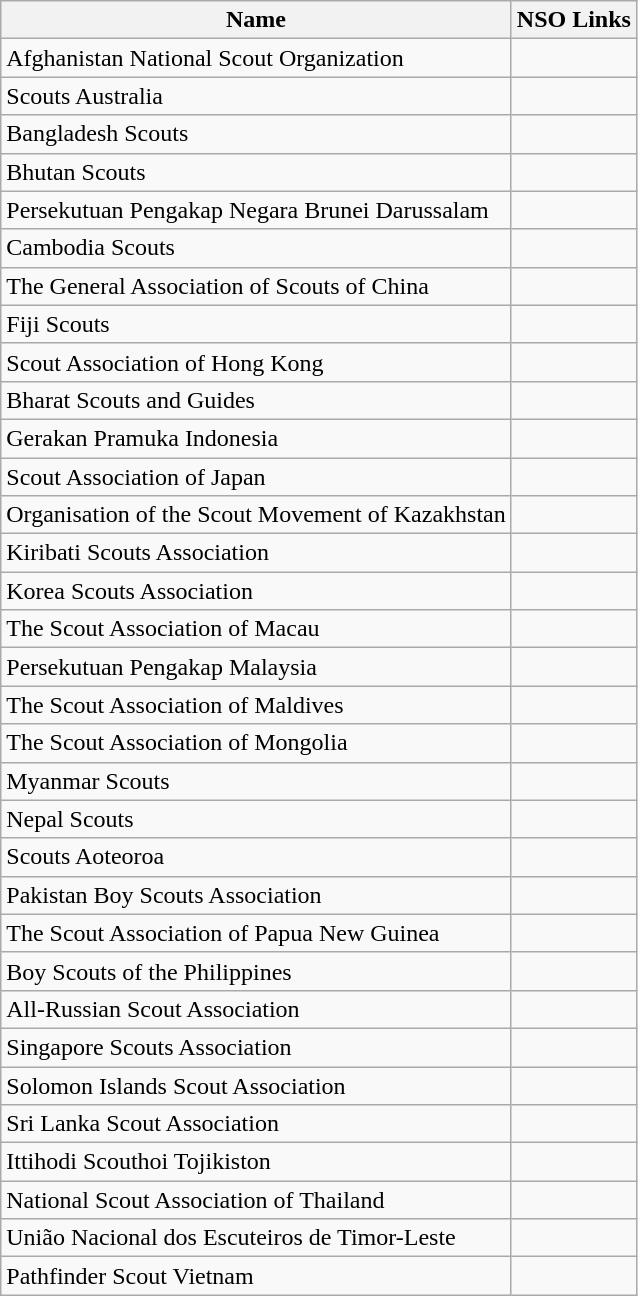<table class="wikitable">
<tr>
<th>Name</th>
<th>NSO Links</th>
</tr>
<tr>
<td>Afghanistan National Scout Organization</td>
<td></td>
</tr>
<tr>
<td>Scouts Australia</td>
<td></td>
</tr>
<tr>
<td>Bangladesh Scouts</td>
<td></td>
</tr>
<tr>
<td>Bhutan Scouts</td>
<td></td>
</tr>
<tr>
<td>Persekutuan Pengakap Negara Brunei Darussalam</td>
<td></td>
</tr>
<tr>
<td>Cambodia Scouts</td>
<td></td>
</tr>
<tr>
<td>The General Association of Scouts of China</td>
<td></td>
</tr>
<tr>
<td>Fiji Scouts</td>
<td></td>
</tr>
<tr>
<td>Scout Association of Hong Kong</td>
<td></td>
</tr>
<tr>
<td>Bharat Scouts and Guides</td>
<td></td>
</tr>
<tr>
<td>Gerakan Pramuka Indonesia</td>
<td></td>
</tr>
<tr>
<td>Scout Association of Japan</td>
<td></td>
</tr>
<tr>
<td>Organisation of the Scout Movement of Kazakhstan</td>
<td></td>
</tr>
<tr>
<td>Kiribati Scouts Association</td>
<td></td>
</tr>
<tr>
<td>Korea Scouts Association</td>
<td></td>
</tr>
<tr>
<td>The Scout Association of Macau</td>
<td></td>
</tr>
<tr>
<td>Persekutuan Pengakap Malaysia</td>
<td></td>
</tr>
<tr>
<td>The Scout Association of Maldives</td>
<td></td>
</tr>
<tr>
<td>The Scout Association of Mongolia</td>
<td></td>
</tr>
<tr>
<td>Myanmar Scouts</td>
<td></td>
</tr>
<tr>
<td>Nepal Scouts</td>
<td></td>
</tr>
<tr>
<td>Scouts Aoteoroa</td>
<td></td>
</tr>
<tr>
<td>Pakistan Boy Scouts Association</td>
<td></td>
</tr>
<tr>
<td>The Scout Association of Papua New Guinea</td>
<td></td>
</tr>
<tr>
<td>Boy Scouts of the Philippines</td>
<td></td>
</tr>
<tr>
<td>All-Russian Scout Association</td>
<td></td>
</tr>
<tr>
<td>Singapore Scouts Association</td>
<td></td>
</tr>
<tr>
<td>Solomon Islands Scout Association</td>
<td></td>
</tr>
<tr>
<td>Sri Lanka Scout Association</td>
<td></td>
</tr>
<tr>
<td>Ittihodi Scouthoi Tojikiston</td>
<td></td>
</tr>
<tr>
<td>National Scout Association of Thailand</td>
<td></td>
</tr>
<tr>
<td>União Nacional dos Escuteiros de Timor-Leste</td>
<td></td>
</tr>
<tr>
<td>Pathfinder Scout Vietnam</td>
<td></td>
</tr>
</table>
